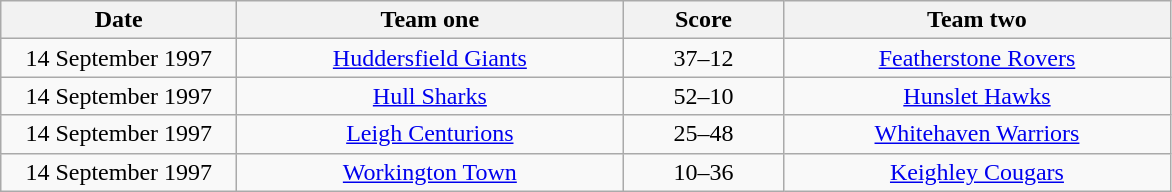<table class="wikitable" style="text-align: center">
<tr>
<th width=150>Date</th>
<th width=250>Team one</th>
<th width=100>Score</th>
<th width=250>Team two</th>
</tr>
<tr>
<td>14 September 1997</td>
<td><a href='#'>Huddersfield Giants</a></td>
<td>37–12</td>
<td><a href='#'>Featherstone Rovers</a></td>
</tr>
<tr>
<td>14 September 1997</td>
<td><a href='#'>Hull Sharks</a></td>
<td>52–10</td>
<td><a href='#'>Hunslet Hawks</a></td>
</tr>
<tr>
<td>14 September 1997</td>
<td><a href='#'>Leigh Centurions</a></td>
<td>25–48</td>
<td><a href='#'>Whitehaven Warriors</a></td>
</tr>
<tr>
<td>14 September 1997</td>
<td><a href='#'>Workington Town</a></td>
<td>10–36</td>
<td><a href='#'>Keighley Cougars</a></td>
</tr>
</table>
